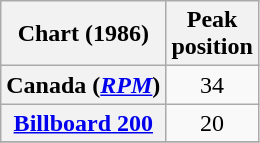<table class="wikitable sortable plainrowheaders" style="text-align:center">
<tr>
<th scope="col">Chart (1986)</th>
<th scope="col">Peak<br>position</th>
</tr>
<tr>
<th scope="row">Canada (<em><a href='#'>RPM</a></em>)</th>
<td>34</td>
</tr>
<tr>
<th><a href='#'>Billboard 200</a></th>
<td>20</td>
</tr>
<tr>
</tr>
</table>
